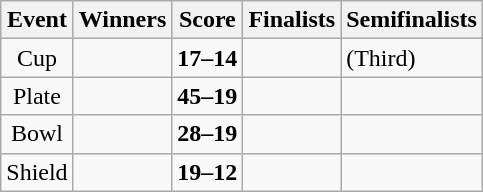<table class="wikitable" style="text-align: center">
<tr>
<th>Event</th>
<th>Winners</th>
<th>Score</th>
<th>Finalists</th>
<th>Semifinalists</th>
</tr>
<tr>
<td>Cup</td>
<td align=left><strong></strong></td>
<td><strong>17–14</strong></td>
<td align=left></td>
<td align=left> (Third)<br></td>
</tr>
<tr>
<td>Plate</td>
<td align=left><strong></strong></td>
<td><strong>45–19</strong></td>
<td align=left></td>
<td align=left><br></td>
</tr>
<tr>
<td>Bowl</td>
<td align=left><strong></strong></td>
<td><strong>28–19</strong></td>
<td align=left></td>
<td align=left><br></td>
</tr>
<tr>
<td>Shield</td>
<td align=left><strong></strong></td>
<td><strong>19–12</strong></td>
<td align=left></td>
<td align=left><br></td>
</tr>
</table>
